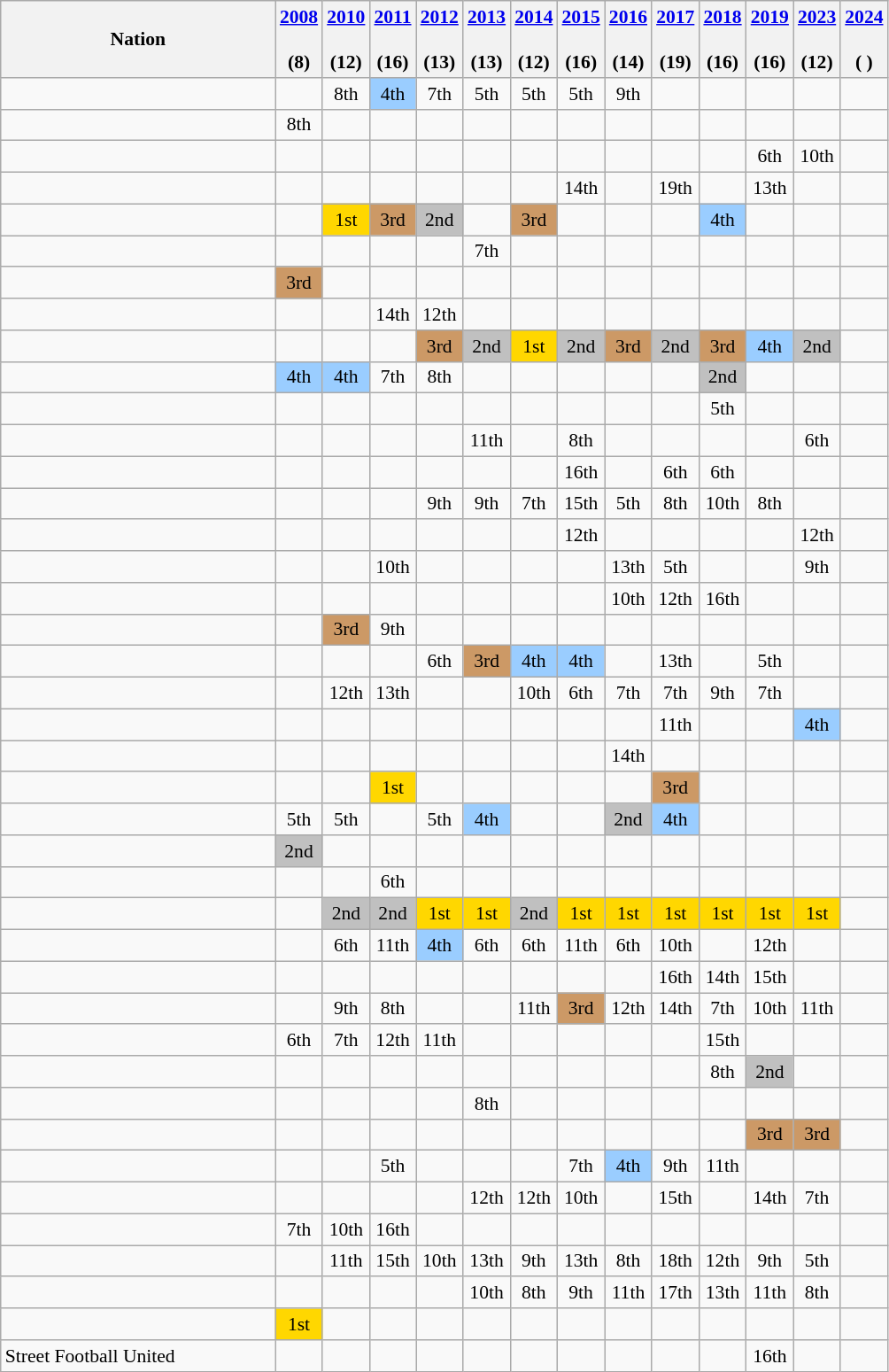<table class="wikitable" style="text-align:center; font-size:90%">
<tr>
<th width=200>Nation</th>
<th><a href='#'>2008</a><br><br>(8)</th>
<th><a href='#'>2010</a><br><br>(12)</th>
<th><a href='#'>2011</a><br><br>(16)</th>
<th><a href='#'>2012</a><br><br>(13)</th>
<th><a href='#'>2013</a><br><br>(13)</th>
<th><a href='#'>2014</a><br><br>(12)</th>
<th><a href='#'>2015</a><br><br>(16)</th>
<th><a href='#'>2016</a><br><br>(14)</th>
<th><a href='#'>2017</a><br><br>(19)</th>
<th><a href='#'>2018</a><br><br>(16)</th>
<th><a href='#'>2019</a><br><br>(16)</th>
<th><a href='#'>2023</a><br><br>(12)</th>
<th><a href='#'>2024</a><br><br>(  )</th>
</tr>
<tr>
<td align=left></td>
<td></td>
<td>8th</td>
<td bgcolor=#9acdff>4th</td>
<td>7th</td>
<td>5th</td>
<td>5th</td>
<td>5th</td>
<td>9th</td>
<td></td>
<td></td>
<td></td>
<td></td>
<td></td>
</tr>
<tr>
<td align=left></td>
<td>8th</td>
<td></td>
<td></td>
<td></td>
<td></td>
<td></td>
<td></td>
<td></td>
<td></td>
<td></td>
<td></td>
<td></td>
<td></td>
</tr>
<tr>
<td align=left></td>
<td></td>
<td></td>
<td></td>
<td></td>
<td></td>
<td></td>
<td></td>
<td></td>
<td></td>
<td></td>
<td>6th</td>
<td>10th</td>
<td></td>
</tr>
<tr>
<td align=left></td>
<td></td>
<td></td>
<td></td>
<td></td>
<td></td>
<td></td>
<td>14th</td>
<td></td>
<td>19th</td>
<td></td>
<td>13th</td>
<td></td>
<td></td>
</tr>
<tr>
<td align=left></td>
<td></td>
<td bgcolor=gold>1st</td>
<td bgcolor=cc9966>3rd</td>
<td bgcolor=silver>2nd</td>
<td></td>
<td bgcolor=cc9966>3rd</td>
<td></td>
<td></td>
<td></td>
<td bgcolor=#9acdff>4th</td>
<td></td>
<td></td>
<td></td>
</tr>
<tr>
<td align=left></td>
<td></td>
<td></td>
<td></td>
<td></td>
<td>7th</td>
<td></td>
<td></td>
<td></td>
<td></td>
<td></td>
<td></td>
<td></td>
<td></td>
</tr>
<tr>
<td align=left></td>
<td bgcolor=cc9966>3rd</td>
<td></td>
<td></td>
<td></td>
<td></td>
<td></td>
<td></td>
<td></td>
<td></td>
<td></td>
<td></td>
<td></td>
<td></td>
</tr>
<tr>
<td align=left></td>
<td></td>
<td></td>
<td>14th</td>
<td>12th</td>
<td></td>
<td></td>
<td></td>
<td></td>
<td></td>
<td></td>
<td></td>
<td></td>
<td></td>
</tr>
<tr>
<td align=left></td>
<td></td>
<td></td>
<td></td>
<td bgcolor=cc9966>3rd</td>
<td bgcolor=silver>2nd</td>
<td bgcolor=gold>1st</td>
<td bgcolor=silver>2nd</td>
<td bgcolor=cc9966>3rd</td>
<td bgcolor=silver>2nd</td>
<td bgcolor=cc9966>3rd</td>
<td bgcolor=#9acdff>4th</td>
<td bgcolor=silver>2nd</td>
<td></td>
</tr>
<tr>
<td align=left></td>
<td bgcolor=#9acdff>4th</td>
<td bgcolor=#9acdff>4th</td>
<td>7th</td>
<td>8th</td>
<td></td>
<td></td>
<td></td>
<td></td>
<td></td>
<td bgcolor=silver>2nd</td>
<td></td>
<td></td>
<td></td>
</tr>
<tr>
<td align=left></td>
<td></td>
<td></td>
<td></td>
<td></td>
<td></td>
<td></td>
<td></td>
<td></td>
<td></td>
<td>5th</td>
<td></td>
<td></td>
<td></td>
</tr>
<tr>
<td align=left></td>
<td></td>
<td></td>
<td></td>
<td></td>
<td>11th</td>
<td></td>
<td>8th</td>
<td></td>
<td></td>
<td></td>
<td></td>
<td>6th</td>
<td></td>
</tr>
<tr>
<td align=left></td>
<td></td>
<td></td>
<td></td>
<td></td>
<td></td>
<td></td>
<td>16th</td>
<td></td>
<td>6th</td>
<td>6th</td>
<td></td>
<td></td>
<td></td>
</tr>
<tr>
<td align=left></td>
<td></td>
<td></td>
<td></td>
<td>9th</td>
<td>9th</td>
<td>7th</td>
<td>15th</td>
<td>5th</td>
<td>8th</td>
<td>10th</td>
<td>8th</td>
<td></td>
<td></td>
</tr>
<tr>
<td align=left></td>
<td></td>
<td></td>
<td></td>
<td></td>
<td></td>
<td></td>
<td>12th</td>
<td></td>
<td></td>
<td></td>
<td></td>
<td>12th</td>
<td></td>
</tr>
<tr>
<td align=left></td>
<td></td>
<td></td>
<td>10th</td>
<td></td>
<td></td>
<td></td>
<td></td>
<td>13th</td>
<td>5th</td>
<td></td>
<td></td>
<td>9th</td>
<td></td>
</tr>
<tr>
<td align=left></td>
<td></td>
<td></td>
<td></td>
<td></td>
<td></td>
<td></td>
<td></td>
<td>10th</td>
<td>12th</td>
<td>16th</td>
<td></td>
<td></td>
<td></td>
</tr>
<tr>
<td align=left></td>
<td></td>
<td bgcolor=cc9966>3rd</td>
<td>9th</td>
<td></td>
<td></td>
<td></td>
<td></td>
<td></td>
<td></td>
<td></td>
<td></td>
<td></td>
<td></td>
</tr>
<tr>
<td align=left></td>
<td></td>
<td></td>
<td></td>
<td>6th</td>
<td bgcolor=cc9966>3rd</td>
<td bgcolor=#9acdff>4th</td>
<td bgcolor=#9acdff>4th</td>
<td></td>
<td>13th</td>
<td></td>
<td>5th</td>
<td></td>
<td></td>
</tr>
<tr>
<td align=left></td>
<td></td>
<td>12th</td>
<td>13th</td>
<td></td>
<td></td>
<td>10th</td>
<td>6th</td>
<td>7th</td>
<td>7th</td>
<td>9th</td>
<td>7th</td>
<td></td>
<td></td>
</tr>
<tr>
<td align=left></td>
<td></td>
<td></td>
<td></td>
<td></td>
<td></td>
<td></td>
<td></td>
<td></td>
<td>11th</td>
<td></td>
<td></td>
<td bgcolor=#9acdff>4th</td>
<td></td>
</tr>
<tr>
<td align=left></td>
<td></td>
<td></td>
<td></td>
<td></td>
<td></td>
<td></td>
<td></td>
<td>14th</td>
<td></td>
<td></td>
<td></td>
<td></td>
<td></td>
</tr>
<tr>
<td align=left></td>
<td></td>
<td></td>
<td bgcolor=gold>1st</td>
<td></td>
<td></td>
<td></td>
<td></td>
<td></td>
<td bgcolor=cc9966>3rd</td>
<td></td>
<td></td>
<td></td>
<td></td>
</tr>
<tr>
<td align=left></td>
<td>5th</td>
<td>5th</td>
<td></td>
<td>5th</td>
<td bgcolor=#9acdff>4th</td>
<td></td>
<td></td>
<td bgcolor=silver>2nd</td>
<td bgcolor=#9acdff>4th</td>
<td></td>
<td></td>
<td></td>
<td></td>
</tr>
<tr>
<td align=left></td>
<td bgcolor=silver>2nd</td>
<td></td>
<td></td>
<td></td>
<td></td>
<td></td>
<td></td>
<td></td>
<td></td>
<td></td>
<td></td>
<td></td>
<td></td>
</tr>
<tr>
<td align=left></td>
<td></td>
<td></td>
<td>6th</td>
<td></td>
<td></td>
<td></td>
<td></td>
<td></td>
<td></td>
<td></td>
<td></td>
<td></td>
<td></td>
</tr>
<tr>
<td align=left></td>
<td></td>
<td bgcolor=silver>2nd</td>
<td bgcolor=silver>2nd</td>
<td bgcolor=gold>1st</td>
<td bgcolor=gold>1st</td>
<td bgcolor=silver>2nd</td>
<td bgcolor=gold>1st</td>
<td bgcolor=gold>1st</td>
<td bgcolor=gold>1st</td>
<td bgcolor=gold>1st</td>
<td bgcolor=gold>1st</td>
<td bgcolor=gold>1st</td>
<td></td>
</tr>
<tr>
<td align=left></td>
<td></td>
<td>6th</td>
<td>11th</td>
<td bgcolor=#9acdff>4th</td>
<td>6th</td>
<td>6th</td>
<td>11th</td>
<td>6th</td>
<td>10th</td>
<td></td>
<td>12th</td>
<td></td>
<td></td>
</tr>
<tr>
<td align=left></td>
<td></td>
<td></td>
<td></td>
<td></td>
<td></td>
<td></td>
<td></td>
<td></td>
<td>16th</td>
<td>14th</td>
<td>15th</td>
<td></td>
<td></td>
</tr>
<tr>
<td align=left></td>
<td></td>
<td>9th</td>
<td>8th</td>
<td></td>
<td></td>
<td>11th</td>
<td bgcolor=cc9966>3rd</td>
<td>12th</td>
<td>14th</td>
<td>7th</td>
<td>10th</td>
<td>11th</td>
<td></td>
</tr>
<tr>
<td align=left></td>
<td>6th</td>
<td>7th</td>
<td>12th</td>
<td>11th</td>
<td></td>
<td></td>
<td></td>
<td></td>
<td></td>
<td>15th</td>
<td></td>
<td></td>
<td></td>
</tr>
<tr>
<td align=left></td>
<td></td>
<td></td>
<td></td>
<td></td>
<td></td>
<td></td>
<td></td>
<td></td>
<td></td>
<td>8th</td>
<td bgcolor=silver>2nd</td>
<td></td>
<td></td>
</tr>
<tr>
<td align=left></td>
<td></td>
<td></td>
<td></td>
<td></td>
<td>8th</td>
<td></td>
<td></td>
<td></td>
<td></td>
<td></td>
<td></td>
<td></td>
<td></td>
</tr>
<tr>
<td align=left></td>
<td></td>
<td></td>
<td></td>
<td></td>
<td></td>
<td></td>
<td></td>
<td></td>
<td></td>
<td></td>
<td bgcolor=cc9966>3rd</td>
<td bgcolor=cc9966>3rd</td>
<td></td>
</tr>
<tr>
<td align=left></td>
<td></td>
<td></td>
<td>5th</td>
<td></td>
<td></td>
<td></td>
<td>7th</td>
<td bgcolor=#9acdff>4th</td>
<td>9th</td>
<td>11th</td>
<td></td>
<td></td>
<td></td>
</tr>
<tr>
<td align=left></td>
<td></td>
<td></td>
<td></td>
<td></td>
<td>12th</td>
<td>12th</td>
<td>10th</td>
<td></td>
<td>15th</td>
<td></td>
<td>14th</td>
<td>7th</td>
<td></td>
</tr>
<tr>
<td align=left></td>
<td>7th</td>
<td>10th</td>
<td>16th</td>
<td></td>
<td></td>
<td></td>
<td></td>
<td></td>
<td></td>
<td></td>
<td></td>
<td></td>
<td></td>
</tr>
<tr>
<td align=left></td>
<td></td>
<td>11th</td>
<td>15th</td>
<td>10th</td>
<td>13th</td>
<td>9th</td>
<td>13th</td>
<td>8th</td>
<td>18th</td>
<td>12th</td>
<td>9th</td>
<td>5th</td>
<td></td>
</tr>
<tr>
<td align=left></td>
<td></td>
<td></td>
<td></td>
<td></td>
<td>10th</td>
<td>8th</td>
<td>9th</td>
<td>11th</td>
<td>17th</td>
<td>13th</td>
<td>11th</td>
<td>8th</td>
<td></td>
</tr>
<tr>
<td align=left></td>
<td bgcolor=gold>1st</td>
<td></td>
<td></td>
<td></td>
<td></td>
<td></td>
<td></td>
<td></td>
<td></td>
<td></td>
<td></td>
<td></td>
<td></td>
</tr>
<tr>
<td align=left>Street Football United</td>
<td></td>
<td></td>
<td></td>
<td></td>
<td></td>
<td></td>
<td></td>
<td></td>
<td></td>
<td></td>
<td>16th</td>
<td></td>
<td></td>
</tr>
</table>
